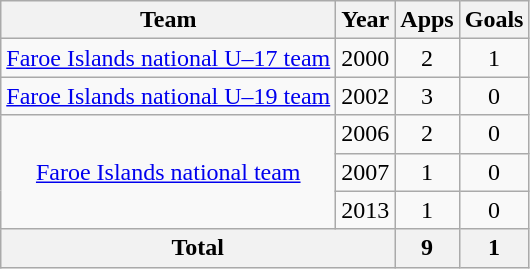<table class="wikitable" style="text-align: center;">
<tr>
<th>Team</th>
<th>Year</th>
<th>Apps</th>
<th>Goals</th>
</tr>
<tr>
<td rowspan="1" valign="center"><a href='#'>Faroe Islands national U–17 team</a></td>
<td>2000</td>
<td>2</td>
<td>1</td>
</tr>
<tr>
<td rowspan="1" valign="center"><a href='#'>Faroe Islands national U–19 team</a></td>
<td>2002</td>
<td>3</td>
<td>0</td>
</tr>
<tr>
<td rowspan="3" valign="center"><a href='#'>Faroe Islands national team</a></td>
<td>2006</td>
<td>2</td>
<td>0</td>
</tr>
<tr>
<td>2007</td>
<td>1</td>
<td>0</td>
</tr>
<tr>
<td>2013</td>
<td>1</td>
<td>0</td>
</tr>
<tr>
<th colspan="2">Total</th>
<th>9</th>
<th>1</th>
</tr>
</table>
